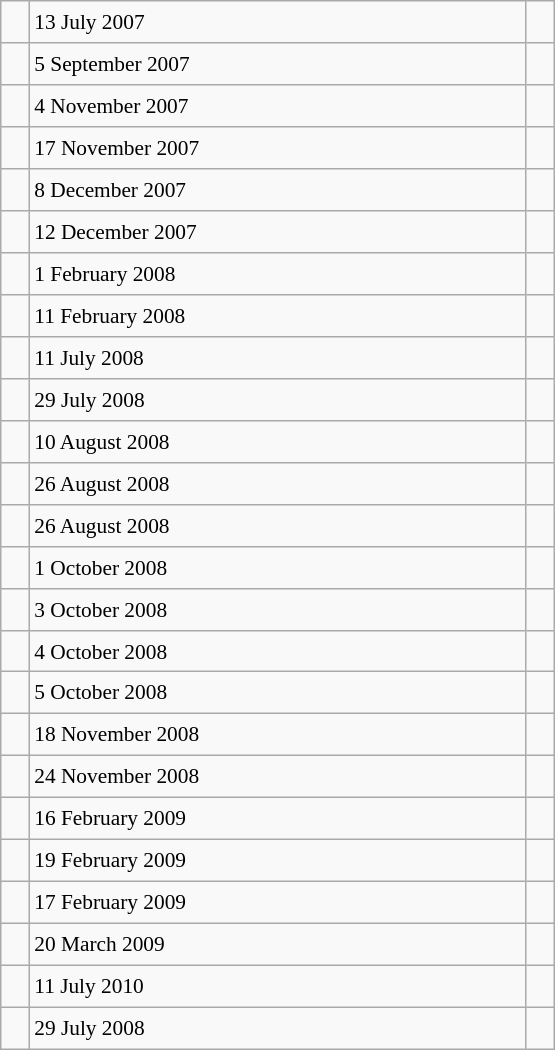<table class="wikitable" style="font-size: 89%; float: left; width: 26em; margin-right: 1em; height: 700px">
<tr>
<td></td>
<td>13 July 2007</td>
<td></td>
</tr>
<tr>
<td></td>
<td>5 September 2007</td>
<td></td>
</tr>
<tr>
<td></td>
<td>4 November 2007</td>
<td></td>
</tr>
<tr>
<td></td>
<td>17 November 2007</td>
<td></td>
</tr>
<tr>
<td></td>
<td>8 December 2007</td>
<td></td>
</tr>
<tr>
<td></td>
<td>12 December 2007</td>
<td></td>
</tr>
<tr>
<td></td>
<td>1 February 2008</td>
<td></td>
</tr>
<tr>
<td></td>
<td>11 February 2008</td>
<td></td>
</tr>
<tr>
<td></td>
<td>11 July 2008</td>
<td></td>
</tr>
<tr>
<td></td>
<td>29 July 2008</td>
<td></td>
</tr>
<tr>
<td></td>
<td>10 August 2008</td>
<td></td>
</tr>
<tr>
<td></td>
<td>26 August 2008</td>
<td></td>
</tr>
<tr>
<td></td>
<td>26 August 2008</td>
<td></td>
</tr>
<tr>
<td></td>
<td>1 October 2008</td>
<td></td>
</tr>
<tr>
<td></td>
<td>3 October 2008</td>
<td></td>
</tr>
<tr>
<td></td>
<td>4 October 2008</td>
<td></td>
</tr>
<tr>
<td></td>
<td>5 October 2008</td>
<td></td>
</tr>
<tr>
<td></td>
<td>18 November 2008</td>
<td></td>
</tr>
<tr>
<td></td>
<td>24 November 2008</td>
<td></td>
</tr>
<tr>
<td></td>
<td>16 February 2009</td>
<td></td>
</tr>
<tr>
<td></td>
<td>19 February 2009</td>
<td></td>
</tr>
<tr>
<td></td>
<td>17 February 2009</td>
<td></td>
</tr>
<tr>
<td></td>
<td>20 March 2009</td>
<td></td>
</tr>
<tr>
<td></td>
<td>11 July 2010</td>
<td></td>
</tr>
<tr>
<td></td>
<td>29 July 2008</td>
<td></td>
</tr>
</table>
